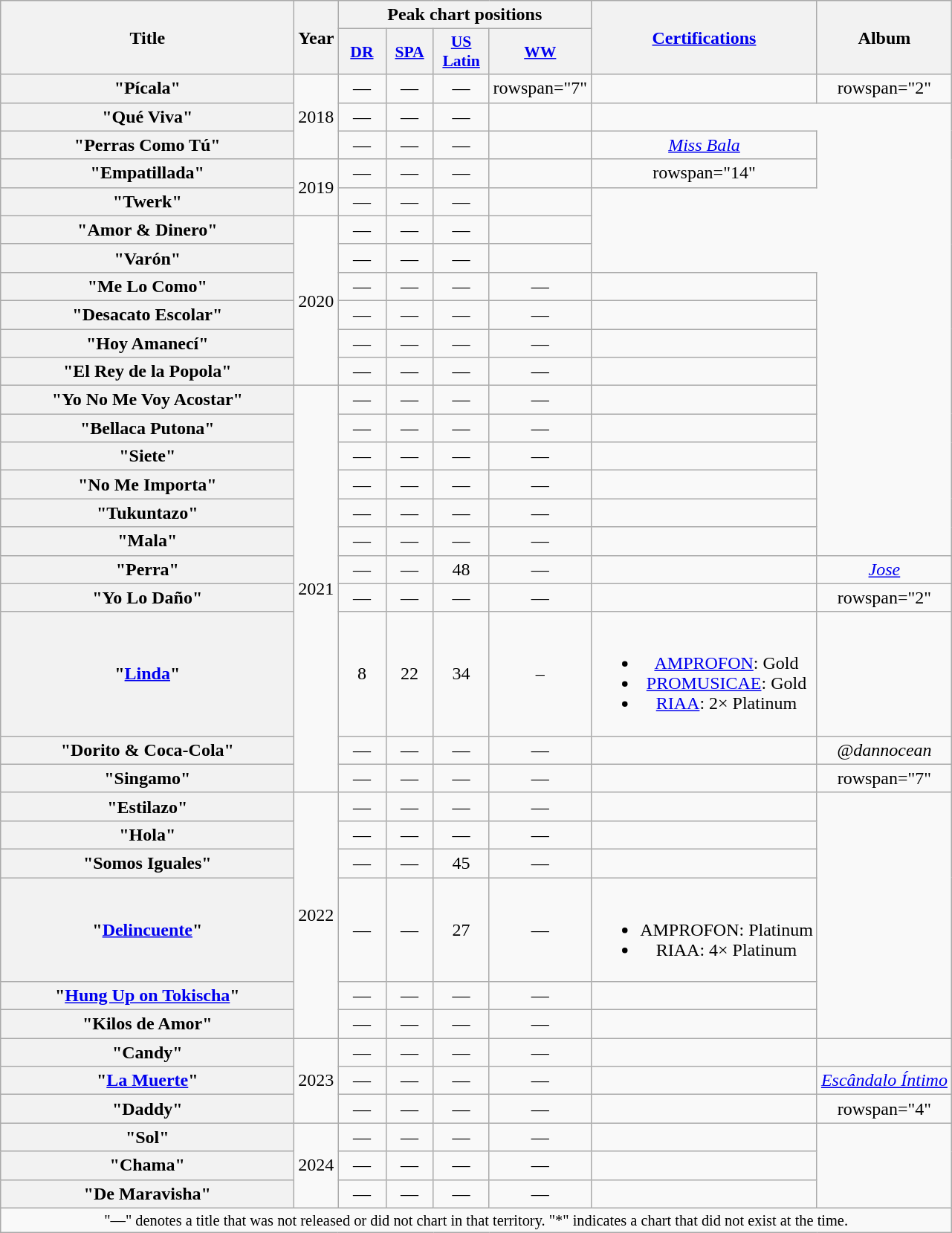<table class="wikitable plainrowheaders" style="text-align:center">
<tr>
<th rowspan="2" scope="col" style="width:16em">Title</th>
<th rowspan="2" scope="col" style="width:1em">Year</th>
<th colspan="4" scope="col">Peak chart positions</th>
<th rowspan="2" scope="col"><a href='#'>Certifications</a></th>
<th rowspan="2" scope="col">Album</th>
</tr>
<tr>
<th scope="col" style="width:2.5em;font-size:90%"><a href='#'>DR</a><br></th>
<th scope="col" style="width:2.5em;font-size:90%"><a href='#'>SPA</a><br></th>
<th scope="col" style="width:3em;font-size:90%;"><a href='#'>US<br>Latin</a><br></th>
<th scope="col" style="width:3em;font-size:90%;"><a href='#'>WW</a></th>
</tr>
<tr>
<th scope="row">"Pícala"<br></th>
<td rowspan="3">2018</td>
<td>—</td>
<td>—</td>
<td>—</td>
<td>rowspan="7" </td>
<td></td>
<td>rowspan="2" </td>
</tr>
<tr>
<th scope="row">"Qué Viva"<br></th>
<td>—</td>
<td>—</td>
<td>—</td>
<td></td>
</tr>
<tr>
<th scope="row">"Perras Como Tú"<br></th>
<td>—</td>
<td>—</td>
<td>—</td>
<td></td>
<td><em><a href='#'>Miss Bala</a></em></td>
</tr>
<tr>
<th scope="row">"Empatillada"<br></th>
<td rowspan="2">2019</td>
<td>—</td>
<td>—</td>
<td>—</td>
<td></td>
<td>rowspan="14" </td>
</tr>
<tr>
<th scope="row">"Twerk"<br></th>
<td>—</td>
<td>—</td>
<td>—</td>
<td></td>
</tr>
<tr>
<th scope="row">"Amor & Dinero"<br></th>
<td rowspan="6">2020</td>
<td>—</td>
<td>—</td>
<td>—</td>
<td></td>
</tr>
<tr>
<th scope="row">"Varón"</th>
<td>—</td>
<td>—</td>
<td>—</td>
<td></td>
</tr>
<tr>
<th scope="row">"Me Lo Como"<br></th>
<td>—</td>
<td>—</td>
<td>—</td>
<td>—</td>
<td></td>
</tr>
<tr>
<th scope="row">"Desacato Escolar"<br></th>
<td>—</td>
<td>—</td>
<td>—</td>
<td>—</td>
<td></td>
</tr>
<tr>
<th scope="row">"Hoy Amanecí"<br></th>
<td>—</td>
<td>—</td>
<td>—</td>
<td>—</td>
<td></td>
</tr>
<tr>
<th scope="row">"El Rey de la Popola"<br></th>
<td>—</td>
<td>—</td>
<td>—</td>
<td>—</td>
<td></td>
</tr>
<tr>
<th scope="row">"Yo No Me Voy Acostar"<br></th>
<td rowspan="11">2021</td>
<td>—</td>
<td>—</td>
<td>—</td>
<td>—</td>
<td></td>
</tr>
<tr>
<th scope="row">"Bellaca Putona"<br></th>
<td>—</td>
<td>—</td>
<td>—</td>
<td>—</td>
<td></td>
</tr>
<tr>
<th scope="row">"Siete"<br></th>
<td>—</td>
<td>—</td>
<td>—</td>
<td>—</td>
<td></td>
</tr>
<tr>
<th scope="row">"No Me Importa"<br></th>
<td>—</td>
<td>—</td>
<td>—</td>
<td>—</td>
<td></td>
</tr>
<tr>
<th scope="row">"Tukuntazo"<br></th>
<td>—</td>
<td>—</td>
<td>—</td>
<td>—</td>
<td></td>
</tr>
<tr>
<th scope="row">"Mala"<br></th>
<td>—</td>
<td>—</td>
<td>—</td>
<td>—</td>
<td></td>
</tr>
<tr>
<th scope="row">"Perra"<br></th>
<td>—</td>
<td>—</td>
<td>48</td>
<td>—</td>
<td></td>
<td><em><a href='#'>Jose</a></em></td>
</tr>
<tr>
<th scope="row">"Yo Lo Daño" <br></th>
<td>—</td>
<td>—</td>
<td>—</td>
<td>—</td>
<td></td>
<td>rowspan="2" </td>
</tr>
<tr>
<th scope="row">"<a href='#'>Linda</a>"<br></th>
<td>8</td>
<td>22</td>
<td>34</td>
<td>–</td>
<td><br><ul><li><a href='#'>AMPROFON</a>: Gold</li><li><a href='#'>PROMUSICAE</a>: Gold</li><li><a href='#'>RIAA</a>: 2× Platinum </li></ul></td>
</tr>
<tr>
<th scope="row">"Dorito & Coca-Cola"<br></th>
<td>—</td>
<td>—</td>
<td>—</td>
<td>—</td>
<td></td>
<td><em>@dannocean</em></td>
</tr>
<tr>
<th scope="row">"Singamo"<br></th>
<td>—</td>
<td>—</td>
<td>—</td>
<td>—</td>
<td></td>
<td>rowspan="7" </td>
</tr>
<tr>
<th scope="row">"Estilazo"<br></th>
<td rowspan="6">2022</td>
<td>—</td>
<td>—</td>
<td>—</td>
<td>—</td>
<td></td>
</tr>
<tr>
<th scope="row">"Hola"<br></th>
<td>—</td>
<td>—</td>
<td>—</td>
<td>—</td>
<td></td>
</tr>
<tr>
<th scope="row">"Somos Iguales"<br></th>
<td>—</td>
<td>—</td>
<td>45</td>
<td>—</td>
<td></td>
</tr>
<tr>
<th scope="row">"<a href='#'>Delincuente</a>"<br></th>
<td>—</td>
<td>—</td>
<td>27</td>
<td>—</td>
<td><br><ul><li>AMPROFON: Platinum</li><li>RIAA: 4× Platinum </li></ul></td>
</tr>
<tr>
<th scope="row">"<a href='#'>Hung Up on Tokischa</a>"<br></th>
<td>—</td>
<td>—</td>
<td>—</td>
<td>—</td>
<td></td>
</tr>
<tr>
<th scope="row">"Kilos de Amor"<br></th>
<td>—</td>
<td>—</td>
<td>—</td>
<td>—</td>
<td></td>
</tr>
<tr>
<th scope="row">"Candy"</th>
<td rowspan="3">2023</td>
<td>—</td>
<td>—</td>
<td>—</td>
<td>—</td>
<td></td>
<td></td>
</tr>
<tr>
<th scope="row">"<a href='#'>La Muerte</a>"<br></th>
<td>—</td>
<td>—</td>
<td>—</td>
<td>—</td>
<td></td>
<td><em><a href='#'>Escândalo Íntimo</a></em></td>
</tr>
<tr>
<th scope="row">"Daddy"<br></th>
<td>—</td>
<td>—</td>
<td>—</td>
<td>—</td>
<td></td>
<td>rowspan="4" </td>
</tr>
<tr>
<th scope="row">"Sol"</th>
<td rowspan="3">2024</td>
<td>—</td>
<td>—</td>
<td>—</td>
<td>—</td>
<td></td>
</tr>
<tr>
<th scope="row">"Chama" <br></th>
<td>—</td>
<td>—</td>
<td>—</td>
<td>—</td>
<td></td>
</tr>
<tr>
<th scope="row">"De Maravisha" <br></th>
<td>—</td>
<td>—</td>
<td>—</td>
<td>—</td>
<td></td>
</tr>
<tr>
<td colspan="14" style="font-size:85%">"—" denotes a title that was not released or did not chart in that territory. "*" indicates a chart that did not exist at the time.</td>
</tr>
</table>
